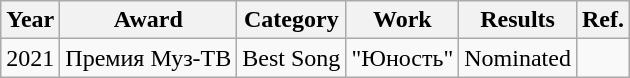<table class="wikitable">
<tr>
<th scope="col">Year</th>
<th scope="col">Award</th>
<th scope="col">Category</th>
<th scope="col">Work</th>
<th scope="col">Results</th>
<th scope="col">Ref.</th>
</tr>
<tr>
<td>2021</td>
<td>Премия Муз-ТВ</td>
<td>Best Song</td>
<td>"Юность"</td>
<td>Nominated</td>
<td></td>
</tr>
</table>
